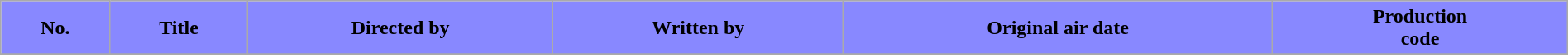<table class="wikitable plainrowheaders" style="width:100%">
<tr>
<th style="background:#8888FF;">No.</th>
<th style="background:#8888FF;">Title</th>
<th style="background:#8888FF;">Directed by</th>
<th style="background:#8888FF;">Written by</th>
<th style="background:#8888FF;">Original air date</th>
<th style="background:#8888FF;">Production<br>code</th>
</tr>
<tr>
</tr>
</table>
